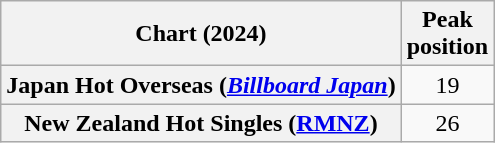<table class="wikitable sortable plainrowheaders" style="text-align:center">
<tr>
<th scope="col">Chart (2024)</th>
<th scope="col">Peak<br>position</th>
</tr>
<tr>
<th scope="row">Japan Hot Overseas (<em><a href='#'>Billboard Japan</a></em>)</th>
<td>19</td>
</tr>
<tr>
<th scope="row">New Zealand Hot Singles (<a href='#'>RMNZ</a>)</th>
<td>26</td>
</tr>
</table>
